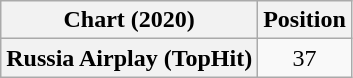<table class="wikitable plainrowheaders" style="text-align:center;">
<tr>
<th scope="col">Chart (2020)</th>
<th scope="col">Position</th>
</tr>
<tr>
<th scope="row">Russia Airplay (TopHit)</th>
<td>37</td>
</tr>
</table>
